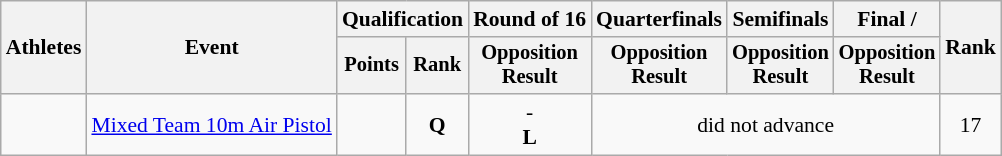<table class="wikitable" style="font-size:90%;">
<tr>
<th rowspan=2>Athletes</th>
<th rowspan=2>Event</th>
<th colspan=2>Qualification</th>
<th>Round of 16</th>
<th>Quarterfinals</th>
<th>Semifinals</th>
<th>Final / </th>
<th rowspan=2>Rank</th>
</tr>
<tr style="font-size:95%">
<th>Points</th>
<th>Rank</th>
<th>Opposition<br>Result</th>
<th>Opposition<br>Result</th>
<th>Opposition<br>Result</th>
<th>Opposition<br>Result</th>
</tr>
<tr align=center>
<td align=left> <br> </td>
<td align=left><a href='#'>Mixed Team 10m Air Pistol</a></td>
<td></td>
<td><strong>Q</strong></td>
<td>- <br> <strong>L</strong></td>
<td colspan=3>did not advance</td>
<td>17</td>
</tr>
</table>
